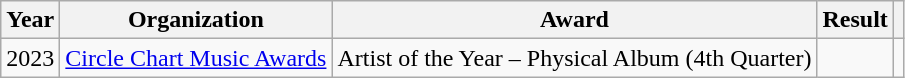<table class="wikitable">
<tr>
<th>Year</th>
<th>Organization</th>
<th>Award</th>
<th>Result</th>
<th></th>
</tr>
<tr>
<td style="text-align:center">2023</td>
<td><a href='#'>Circle Chart Music Awards</a></td>
<td>Artist of the Year – Physical Album (4th Quarter)</td>
<td></td>
<td style="text-align:center"></td>
</tr>
</table>
